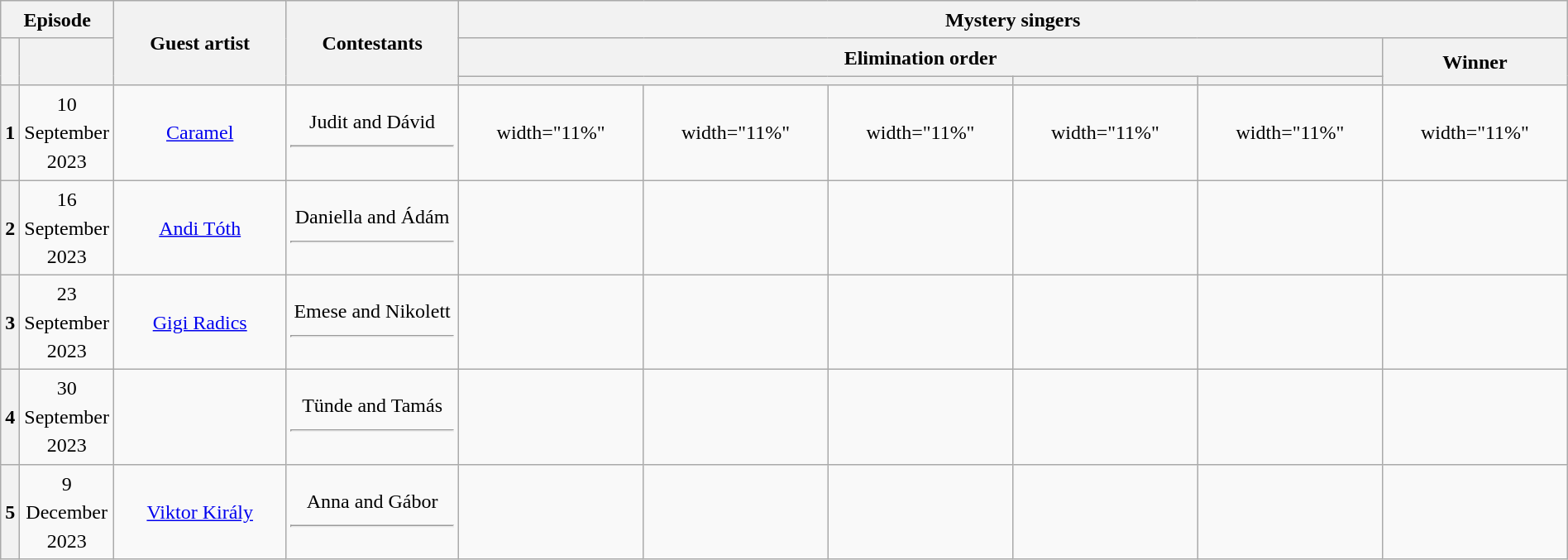<table class="wikitable plainrowheaders mw-collapsible" style="text-align:center; line-height:23px; width:100%;">
<tr>
<th colspan="2" width="1%">Episode</th>
<th rowspan="3" width="11%">Guest artist</th>
<th rowspan="3" width="11%">Contestants</th>
<th colspan="6">Mystery singers<br></th>
</tr>
<tr>
<th rowspan="2"></th>
<th rowspan="2"></th>
<th colspan="5">Elimination order</th>
<th rowspan="2">Winner</th>
</tr>
<tr>
<th colspan="3"></th>
<th></th>
<th></th>
</tr>
<tr>
<th>1</th>
<td>10 September 2023</td>
<td><a href='#'>Caramel</a><br></td>
<td>Judit and Dávid<hr></td>
<td>width="11%" </td>
<td>width="11%" </td>
<td>width="11%" </td>
<td>width="11%" </td>
<td>width="11%" </td>
<td>width="11%" </td>
</tr>
<tr>
<th>2</th>
<td>16 September 2023</td>
<td><a href='#'>Andi Tóth</a><br></td>
<td>Daniella and Ádám<hr></td>
<td></td>
<td></td>
<td></td>
<td></td>
<td></td>
<td></td>
</tr>
<tr>
<th>3</th>
<td>23 September 2023</td>
<td><a href='#'>Gigi Radics</a><br></td>
<td>Emese and Nikolett<hr></td>
<td></td>
<td></td>
<td></td>
<td></td>
<td></td>
<td></td>
</tr>
<tr>
<th>4</th>
<td>30 September 2023</td>
<td></td>
<td>Tünde and Tamás<hr></td>
<td></td>
<td></td>
<td></td>
<td></td>
<td></td>
<td></td>
</tr>
<tr>
<th>5</th>
<td>9 December 2023</td>
<td><a href='#'>Viktor Király</a></td>
<td>Anna and Gábor<hr></td>
<td></td>
<td></td>
<td></td>
<td></td>
<td></td>
<td></td>
</tr>
</table>
